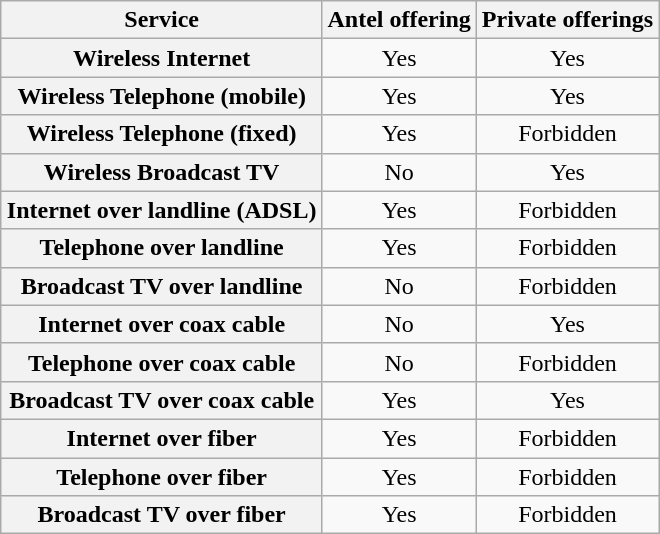<table class="wikitable" style="text-align:center; margin: auto;">
<tr>
<th>Service</th>
<th>Antel offering</th>
<th>Private offerings</th>
</tr>
<tr>
<th>Wireless Internet</th>
<td>Yes</td>
<td>Yes</td>
</tr>
<tr>
<th>Wireless Telephone (mobile)</th>
<td>Yes</td>
<td>Yes</td>
</tr>
<tr>
<th>Wireless Telephone (fixed)</th>
<td>Yes</td>
<td>Forbidden</td>
</tr>
<tr>
<th>Wireless Broadcast TV</th>
<td>No</td>
<td>Yes</td>
</tr>
<tr>
<th>Internet over landline (ADSL)</th>
<td>Yes</td>
<td>Forbidden</td>
</tr>
<tr>
<th>Telephone over landline</th>
<td>Yes</td>
<td>Forbidden</td>
</tr>
<tr>
<th>Broadcast TV over landline</th>
<td>No</td>
<td>Forbidden</td>
</tr>
<tr>
<th>Internet over coax cable</th>
<td>No</td>
<td>Yes</td>
</tr>
<tr>
<th>Telephone over coax cable</th>
<td>No</td>
<td>Forbidden</td>
</tr>
<tr>
<th>Broadcast TV over coax cable</th>
<td>Yes</td>
<td>Yes</td>
</tr>
<tr>
<th>Internet over fiber</th>
<td>Yes</td>
<td>Forbidden</td>
</tr>
<tr>
<th>Telephone over fiber</th>
<td>Yes</td>
<td>Forbidden</td>
</tr>
<tr>
<th>Broadcast TV over fiber</th>
<td>Yes</td>
<td>Forbidden</td>
</tr>
</table>
